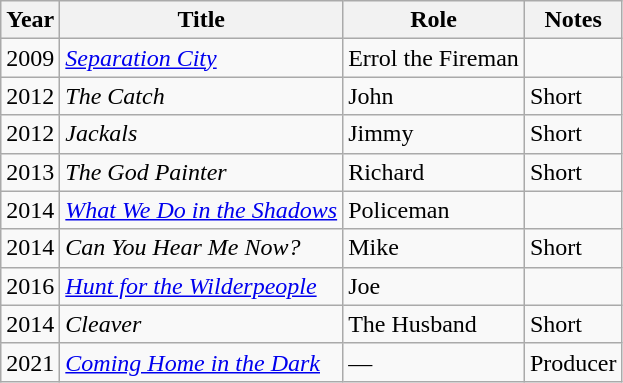<table class="wikitable">
<tr>
<th>Year</th>
<th>Title</th>
<th>Role</th>
<th>Notes</th>
</tr>
<tr>
<td>2009</td>
<td><em><a href='#'>Separation City</a></em></td>
<td>Errol the Fireman</td>
<td></td>
</tr>
<tr>
<td>2012</td>
<td><em>The Catch</em></td>
<td>John</td>
<td>Short</td>
</tr>
<tr>
<td>2012</td>
<td><em>Jackals</em></td>
<td>Jimmy</td>
<td>Short</td>
</tr>
<tr>
<td>2013</td>
<td><em>The God Painter</em></td>
<td>Richard</td>
<td>Short</td>
</tr>
<tr>
<td>2014</td>
<td><em><a href='#'>What We Do in the Shadows</a></em></td>
<td>Policeman</td>
<td></td>
</tr>
<tr>
<td>2014</td>
<td><em>Can You Hear Me Now?</em></td>
<td>Mike</td>
<td>Short</td>
</tr>
<tr>
<td>2016</td>
<td><em><a href='#'>Hunt for the Wilderpeople</a></em></td>
<td>Joe</td>
<td></td>
</tr>
<tr>
<td>2014</td>
<td><em>Cleaver</em></td>
<td>The Husband</td>
<td>Short</td>
</tr>
<tr>
<td>2021</td>
<td><em><a href='#'>Coming Home in the Dark</a></em></td>
<td>—</td>
<td>Producer</td>
</tr>
</table>
